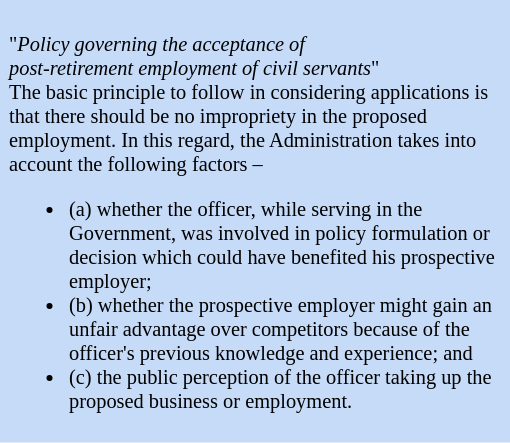<table class="toccolours" style="float: right; margin-left: 2em; margin-bottom: 1em; font-size: 85%; background:#c6dbf7; color:black; width:25em; max-width: 30%;" cellspacing="5">
<tr>
<td style="text-align: left;"><br>"<em>Policy governing the acceptance of<br>post-retirement employment of civil servants</em>"<br>The basic principle to follow in considering applications is that there should be no impropriety in the proposed employment. In this regard, the Administration takes into account the following factors –<ul><li>(a) whether the officer, while serving in the Government, was involved in policy formulation or decision which could have benefited his prospective employer;</li><li>(b) whether the prospective employer might gain an unfair advantage over competitors because of the officer's previous knowledge and experience; and</li><li>(c) the public perception of the officer taking up the proposed business or employment.</li></ul></td>
</tr>
</table>
